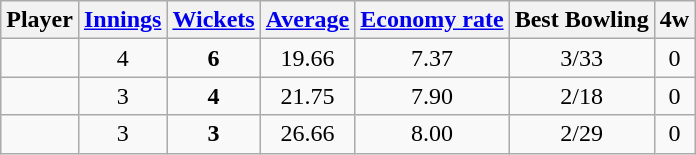<table class="wikitable sortable" style="text-align: center">
<tr>
<th>Player</th>
<th><a href='#'>Innings</a></th>
<th><a href='#'>Wickets</a></th>
<th><a href='#'>Average</a></th>
<th><a href='#'>Economy rate</a></th>
<th>Best Bowling</th>
<th>4w</th>
</tr>
<tr>
<td></td>
<td>4</td>
<td><strong>6</strong></td>
<td>19.66</td>
<td>7.37</td>
<td>3/33</td>
<td>0</td>
</tr>
<tr>
<td></td>
<td>3</td>
<td><strong>4</strong></td>
<td>21.75</td>
<td>7.90</td>
<td>2/18</td>
<td>0</td>
</tr>
<tr>
<td></td>
<td>3</td>
<td><strong>3</strong></td>
<td>26.66</td>
<td>8.00</td>
<td>2/29</td>
<td>0</td>
</tr>
</table>
